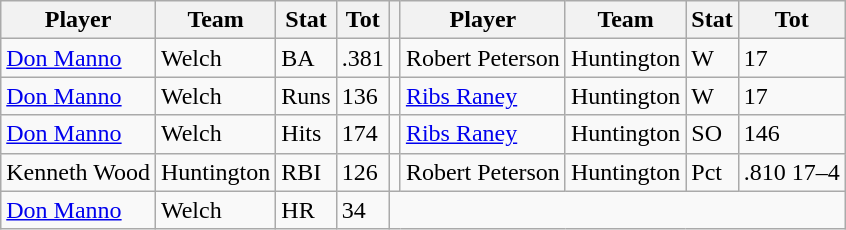<table class="wikitable">
<tr>
<th>Player</th>
<th>Team</th>
<th>Stat</th>
<th>Tot</th>
<th></th>
<th>Player</th>
<th>Team</th>
<th>Stat</th>
<th>Tot</th>
</tr>
<tr>
<td><a href='#'>Don Manno</a></td>
<td>Welch</td>
<td>BA</td>
<td>.381</td>
<td></td>
<td>Robert Peterson</td>
<td>Huntington</td>
<td>W</td>
<td>17</td>
</tr>
<tr>
<td><a href='#'>Don Manno</a></td>
<td>Welch</td>
<td>Runs</td>
<td>136</td>
<td></td>
<td><a href='#'>Ribs Raney</a></td>
<td>Huntington</td>
<td>W</td>
<td>17</td>
</tr>
<tr>
<td><a href='#'>Don Manno</a></td>
<td>Welch</td>
<td>Hits</td>
<td>174</td>
<td></td>
<td><a href='#'>Ribs Raney</a></td>
<td>Huntington</td>
<td>SO</td>
<td>146</td>
</tr>
<tr>
<td>Kenneth Wood</td>
<td>Huntington</td>
<td>RBI</td>
<td>126</td>
<td></td>
<td>Robert Peterson</td>
<td>Huntington</td>
<td>Pct</td>
<td>.810 17–4</td>
</tr>
<tr>
<td><a href='#'>Don Manno</a></td>
<td>Welch</td>
<td>HR</td>
<td>34</td>
</tr>
</table>
